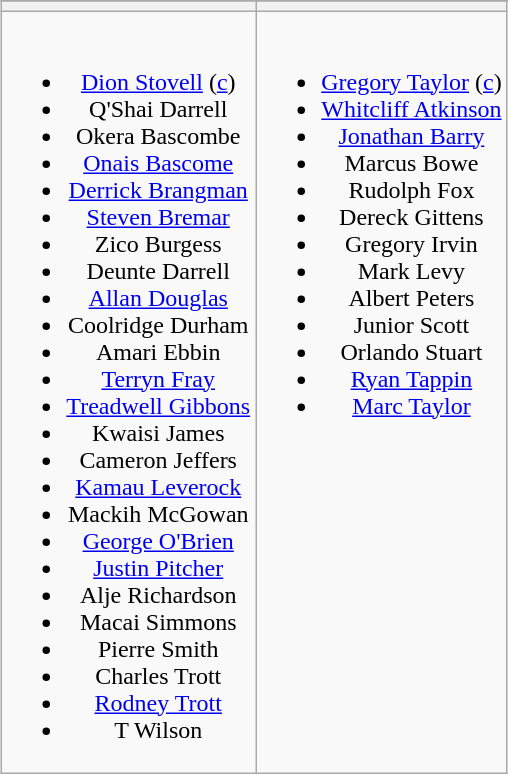<table class="wikitable" style="text-align:center; margin:auto">
<tr>
</tr>
<tr>
<th></th>
<th></th>
</tr>
<tr style="vertical-align:top">
<td><br><ul><li><a href='#'>Dion Stovell</a> (<a href='#'>c</a>)</li><li>Q'Shai Darrell</li><li>Okera Bascombe</li><li><a href='#'>Onais Bascome</a></li><li><a href='#'>Derrick Brangman</a></li><li><a href='#'>Steven Bremar</a></li><li>Zico Burgess</li><li>Deunte Darrell</li><li><a href='#'>Allan Douglas</a></li><li>Coolridge Durham</li><li>Amari Ebbin</li><li><a href='#'>Terryn Fray</a></li><li><a href='#'>Treadwell Gibbons</a></li><li>Kwaisi James</li><li>Cameron Jeffers</li><li><a href='#'>Kamau Leverock</a></li><li>Mackih McGowan</li><li><a href='#'>George O'Brien</a></li><li><a href='#'>Justin Pitcher</a></li><li>Alje Richardson</li><li>Macai Simmons</li><li>Pierre Smith</li><li>Charles Trott</li><li><a href='#'>Rodney Trott</a></li><li>T Wilson</li></ul></td>
<td><br><ul><li><a href='#'>Gregory Taylor</a> (<a href='#'>c</a>)</li><li><a href='#'>Whitcliff Atkinson</a></li><li><a href='#'>Jonathan Barry</a></li><li>Marcus Bowe</li><li>Rudolph Fox</li><li>Dereck Gittens</li><li>Gregory Irvin</li><li>Mark Levy</li><li>Albert Peters</li><li>Junior Scott</li><li>Orlando Stuart</li><li><a href='#'>Ryan Tappin</a></li><li><a href='#'>Marc Taylor</a></li></ul></td>
</tr>
</table>
